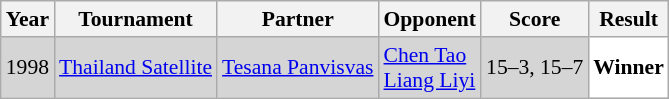<table class="sortable wikitable" style="font-size: 90%;">
<tr>
<th>Year</th>
<th>Tournament</th>
<th>Partner</th>
<th>Opponent</th>
<th>Score</th>
<th>Result</th>
</tr>
<tr style="background:#D5D5D5">
<td align="center">1998</td>
<td align="left"><a href='#'>Thailand Satellite</a></td>
<td align="left"> <a href='#'>Tesana Panvisvas</a></td>
<td align="left"> <a href='#'>Chen Tao</a> <br>  <a href='#'>Liang Liyi</a></td>
<td align="left">15–3, 15–7</td>
<td style="text-align:left; background:white"> <strong>Winner</strong></td>
</tr>
</table>
